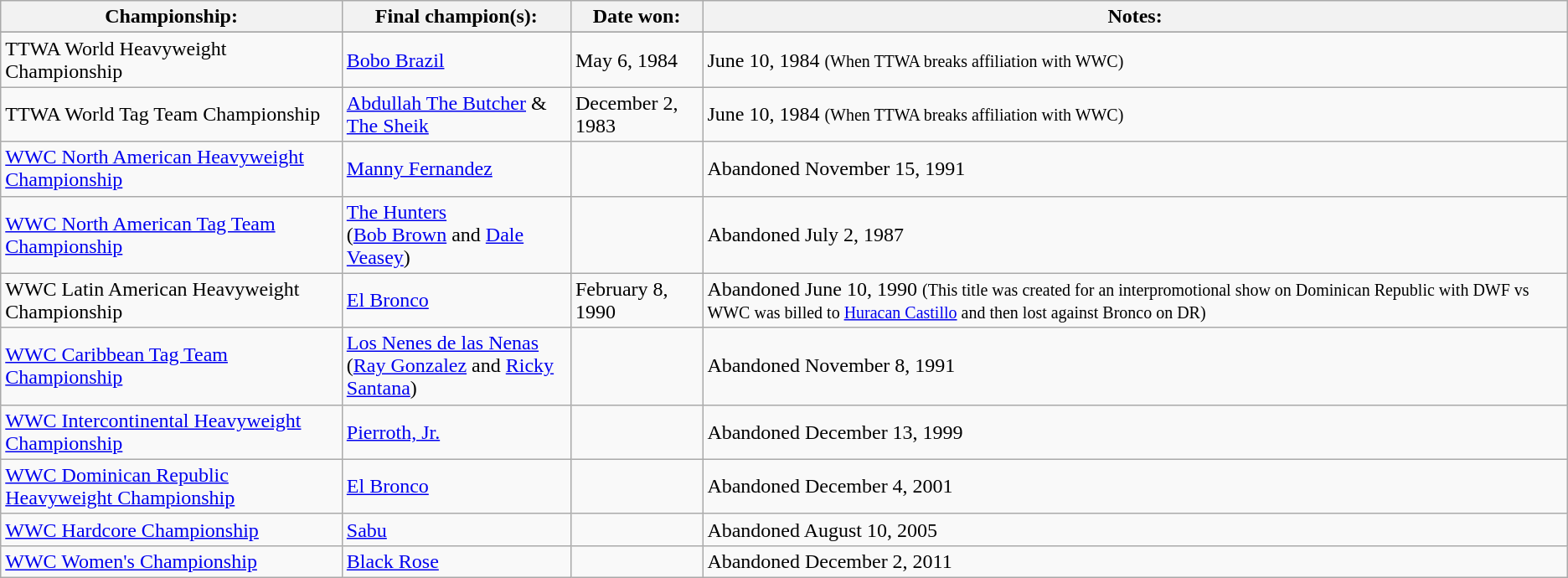<table class="wikitable">
<tr>
<th>Championship:</th>
<th>Final champion(s):</th>
<th>Date won:</th>
<th>Notes:</th>
</tr>
<tr>
</tr>
<tr>
<td>TTWA World Heavyweight Championship</td>
<td><a href='#'>Bobo Brazil</a></td>
<td>May 6, 1984</td>
<td>June 10, 1984 <small>(When TTWA breaks affiliation with WWC)</small></td>
</tr>
<tr>
<td>TTWA World Tag Team Championship</td>
<td><a href='#'>Abdullah The Butcher</a> & <a href='#'>The Sheik</a></td>
<td>December 2, 1983</td>
<td>June 10, 1984 <small>(When TTWA breaks affiliation with WWC)</small></td>
</tr>
<tr>
<td><a href='#'>WWC North American Heavyweight Championship</a></td>
<td><a href='#'>Manny Fernandez</a></td>
<td></td>
<td>Abandoned November 15, 1991</td>
</tr>
<tr>
<td><a href='#'>WWC North American Tag Team Championship</a></td>
<td><a href='#'>The Hunters</a><br>(<a href='#'>Bob Brown</a> and <a href='#'>Dale Veasey</a>)</td>
<td></td>
<td>Abandoned July 2, 1987</td>
</tr>
<tr>
<td>WWC Latin American Heavyweight Championship</td>
<td><a href='#'>El Bronco</a></td>
<td>February 8, 1990</td>
<td>Abandoned June 10, 1990 <small> (This title was created for an interpromotional show on Dominican Republic with DWF vs WWC was billed to <a href='#'>Huracan Castillo</a> and then lost against Bronco on DR)</small></td>
</tr>
<tr>
<td><a href='#'>WWC Caribbean Tag Team Championship</a></td>
<td><a href='#'>Los Nenes de las Nenas</a><br>(<a href='#'>Ray Gonzalez</a> and <a href='#'>Ricky Santana</a>)</td>
<td></td>
<td>Abandoned November 8, 1991</td>
</tr>
<tr>
<td><a href='#'>WWC Intercontinental Heavyweight Championship</a></td>
<td><a href='#'>Pierroth, Jr.</a></td>
<td></td>
<td>Abandoned December 13, 1999</td>
</tr>
<tr>
<td><a href='#'>WWC Dominican Republic Heavyweight Championship</a></td>
<td><a href='#'>El Bronco</a></td>
<td></td>
<td>Abandoned December 4, 2001</td>
</tr>
<tr>
<td><a href='#'>WWC Hardcore Championship</a></td>
<td><a href='#'>Sabu</a></td>
<td></td>
<td>Abandoned August 10, 2005</td>
</tr>
<tr>
<td><a href='#'>WWC Women's Championship</a></td>
<td><a href='#'>Black Rose</a></td>
<td></td>
<td>Abandoned December 2, 2011</td>
</tr>
</table>
